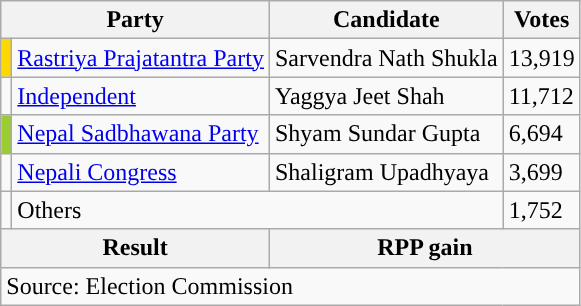<table class="wikitable">
<tr>
<th colspan="2">Party</th>
<th>Candidate</th>
<th>Votes</th>
</tr>
<tr>
<td style="background-color:gold"></td>
<td><a href='#'>Rastriya Prajatantra Party</a></td>
<td>Sarvendra Nath Shukla</td>
<td>13,919</td>
</tr>
<tr>
<td style="background-color:"></td>
<td><a href='#'>Independent</a></td>
<td>Yaggya Jeet Shah</td>
<td>11,712</td>
</tr>
<tr>
<td style="background-color:yellowgreen"></td>
<td><a href='#'>Nepal Sadbhawana Party</a></td>
<td>Shyam Sundar Gupta</td>
<td>6,694</td>
</tr>
<tr>
<td style="background-color:"></td>
<td><a href='#'>Nepali Congress</a></td>
<td>Shaligram Upadhyaya</td>
<td>3,699</td>
</tr>
<tr>
<td></td>
<td colspan="2">Others</td>
<td>1,752</td>
</tr>
<tr>
<th colspan="2">Result</th>
<th colspan="2">RPP gain</th>
</tr>
<tr>
<td colspan="4">Source: Election Commission</td>
</tr>
</table>
